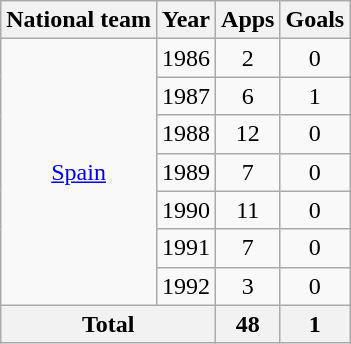<table class="wikitable" style="text-align:center">
<tr>
<th>National team</th>
<th>Year</th>
<th>Apps</th>
<th>Goals</th>
</tr>
<tr>
<td rowspan="7"><a href='#'>Spain</a></td>
<td>1986</td>
<td>2</td>
<td>0</td>
</tr>
<tr>
<td>1987</td>
<td>6</td>
<td>1</td>
</tr>
<tr>
<td>1988</td>
<td>12</td>
<td>0</td>
</tr>
<tr>
<td>1989</td>
<td>7</td>
<td>0</td>
</tr>
<tr>
<td>1990</td>
<td>11</td>
<td>0</td>
</tr>
<tr>
<td>1991</td>
<td>7</td>
<td>0</td>
</tr>
<tr>
<td>1992</td>
<td>3</td>
<td>0</td>
</tr>
<tr>
<th colspan="2">Total</th>
<th>48</th>
<th>1</th>
</tr>
</table>
